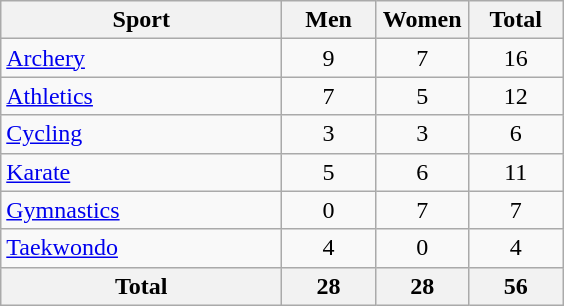<table class="wikitable sortable" style="text-align:center;">
<tr>
<th width=180>Sport</th>
<th width=55>Men</th>
<th width=55>Women</th>
<th width=55>Total</th>
</tr>
<tr>
<td style="text-align:left"><a href='#'>Archery</a></td>
<td>9</td>
<td>7</td>
<td>16</td>
</tr>
<tr>
<td style="text-align:left"><a href='#'>Athletics</a></td>
<td>7</td>
<td>5</td>
<td>12</td>
</tr>
<tr>
<td style="text-align:left"><a href='#'>Cycling</a></td>
<td>3</td>
<td>3</td>
<td>6</td>
</tr>
<tr>
<td style="text-align:left"><a href='#'>Karate</a></td>
<td>5</td>
<td>6</td>
<td>11</td>
</tr>
<tr>
<td style="text-align:left"><a href='#'>Gymnastics</a></td>
<td>0</td>
<td>7</td>
<td>7</td>
</tr>
<tr>
<td style="text-align:left"><a href='#'>Taekwondo</a></td>
<td>4</td>
<td>0</td>
<td>4</td>
</tr>
<tr>
<th>Total</th>
<th>28</th>
<th>28</th>
<th>56</th>
</tr>
</table>
